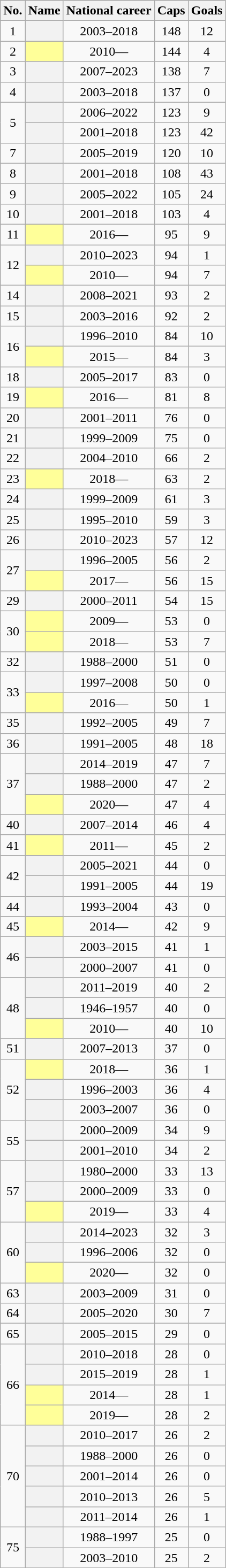<table class="wikitable plainrowheaders sortable" style="text-align: center;">
<tr>
<th scope="col" class="unsortable">No.</th>
<th scope="col">Name</th>
<th scope="col">National career</th>
<th scope="col">Caps</th>
<th scope="col">Goals</th>
</tr>
<tr>
<td>1</td>
<th scope=row></th>
<td>2003–2018</td>
<td>148</td>
<td>12</td>
</tr>
<tr>
<td>2</td>
<th scope=row style="background:#FFFF99;"><strong></strong></th>
<td>2010—</td>
<td>144</td>
<td>4</td>
</tr>
<tr>
<td>3</td>
<th scope=row></th>
<td>2007–2023</td>
<td>138</td>
<td>7</td>
</tr>
<tr>
<td>4</td>
<th scope=row></th>
<td>2003–2018</td>
<td>137</td>
<td>0</td>
</tr>
<tr>
<td rowspan=2>5</td>
<th scope=row></th>
<td>2006–2022</td>
<td>123</td>
<td>9</td>
</tr>
<tr>
<th scope=row></th>
<td>2001–2018</td>
<td>123</td>
<td>42</td>
</tr>
<tr>
<td>7</td>
<th scope=row></th>
<td>2005–2019</td>
<td>120</td>
<td>10</td>
</tr>
<tr>
<td>8</td>
<th scope=row></th>
<td>2001–2018</td>
<td>108</td>
<td>43</td>
</tr>
<tr>
<td>9</td>
<th scope=row></th>
<td>2005–2022</td>
<td>105</td>
<td>24</td>
</tr>
<tr>
<td>10</td>
<th scope=row></th>
<td>2001–2018</td>
<td>103</td>
<td>4</td>
</tr>
<tr>
<td>11</td>
<th scope=row style="background:#FFFF99;"><strong></strong></th>
<td>2016—</td>
<td>95</td>
<td>9</td>
</tr>
<tr>
<td rowspan=2>12</td>
<th scope=row></th>
<td>2010–2023</td>
<td>94</td>
<td>1</td>
</tr>
<tr>
<th scope=row style="background:#FFFF99;"><strong></strong></th>
<td>2010—</td>
<td>94</td>
<td>7</td>
</tr>
<tr>
<td>14</td>
<th scope=row></th>
<td>2008–2021</td>
<td>93</td>
<td>2</td>
</tr>
<tr>
<td>15</td>
<th scope=row></th>
<td>2003–2016</td>
<td>92</td>
<td>2</td>
</tr>
<tr>
<td rowspan=2>16</td>
<th scope=row></th>
<td>1996–2010</td>
<td>84</td>
<td>10</td>
</tr>
<tr>
<th scope=row style="background:#FFFF99;"><strong></strong></th>
<td>2015—</td>
<td>84</td>
<td>3</td>
</tr>
<tr>
<td>18</td>
<th scope=row></th>
<td>2005–2017</td>
<td>83</td>
<td>0</td>
</tr>
<tr>
<td>19</td>
<th scope=row style="background:#FFFF99;"><strong></strong></th>
<td>2016—</td>
<td>81</td>
<td>8</td>
</tr>
<tr>
<td>20</td>
<th scope=row></th>
<td>2001–2011</td>
<td>76</td>
<td>0</td>
</tr>
<tr>
<td>21</td>
<th scope=row></th>
<td>1999–2009</td>
<td>75</td>
<td>0</td>
</tr>
<tr>
<td>22</td>
<th scope=row></th>
<td>2004–2010</td>
<td>66</td>
<td>2</td>
</tr>
<tr>
<td>23</td>
<th scope=row style="background:#FFFF99;"><strong></strong></th>
<td>2018—</td>
<td>63</td>
<td>2</td>
</tr>
<tr>
<td>24</td>
<th scope=row></th>
<td>1999–2009</td>
<td>61</td>
<td>3</td>
</tr>
<tr>
<td>25</td>
<th scope=row></th>
<td>1995–2010</td>
<td>59</td>
<td>3</td>
</tr>
<tr>
<td>26</td>
<th scope=row></th>
<td>2010–2023</td>
<td>57</td>
<td>12</td>
</tr>
<tr>
<td rowspan=2>27</td>
<th scope=row></th>
<td>1996–2005</td>
<td>56</td>
<td>2</td>
</tr>
<tr>
<th scope=row style="background:#FFFF99;"><strong></strong></th>
<td>2017—</td>
<td>56</td>
<td>15</td>
</tr>
<tr>
<td>29</td>
<th scope=row></th>
<td>2000–2011</td>
<td>54</td>
<td>15</td>
</tr>
<tr>
<td rowspan=2>30</td>
<th scope=row style="background:#FFFF99;"><strong></strong></th>
<td>2009—</td>
<td>53</td>
<td>0</td>
</tr>
<tr>
<th scope=row style="background:#FFFF99;"><strong></strong></th>
<td>2018—</td>
<td>53</td>
<td>7</td>
</tr>
<tr>
<td>32</td>
<th scope=row></th>
<td>1988–2000</td>
<td>51</td>
<td>0</td>
</tr>
<tr>
<td rowspan=2>33</td>
<th scope=row></th>
<td>1997–2008</td>
<td>50</td>
<td>0</td>
</tr>
<tr>
<th scope=row style="background:#FFFF99;"><strong></strong></th>
<td>2016—</td>
<td>50</td>
<td>1</td>
</tr>
<tr>
<td>35</td>
<th scope=row></th>
<td>1992–2005</td>
<td>49</td>
<td>7</td>
</tr>
<tr>
<td>36</td>
<th scope=row></th>
<td>1991–2005</td>
<td>48</td>
<td>18</td>
</tr>
<tr>
<td rowspan=3>37</td>
<th scope=row></th>
<td>2014–2019</td>
<td>47</td>
<td>7</td>
</tr>
<tr>
<th scope=row></th>
<td>1988–2000</td>
<td>47</td>
<td>2</td>
</tr>
<tr>
<th scope=row style="background:#FFFF99;"><strong></strong></th>
<td>2020—</td>
<td>47</td>
<td>4</td>
</tr>
<tr>
<td>40</td>
<th scope=row></th>
<td>2007–2014</td>
<td>46</td>
<td>4</td>
</tr>
<tr>
<td>41</td>
<th scope=row style="background:#FFFF99;"><strong></strong></th>
<td>2011—</td>
<td>45</td>
<td>2</td>
</tr>
<tr>
<td rowspan=2>42</td>
<th scope=row></th>
<td>2005–2021</td>
<td>44</td>
<td>0</td>
</tr>
<tr>
<th scope=row></th>
<td>1991–2005</td>
<td>44</td>
<td>19</td>
</tr>
<tr>
<td>44</td>
<th scope=row></th>
<td>1993–2004</td>
<td>43</td>
<td>0</td>
</tr>
<tr>
<td>45</td>
<th scope=row style="background:#FFFF99;"><strong></strong></th>
<td>2014—</td>
<td>42</td>
<td>9</td>
</tr>
<tr>
<td rowspan=2>46</td>
<th scope=row></th>
<td>2003–2015</td>
<td>41</td>
<td>1</td>
</tr>
<tr>
<th scope=row></th>
<td>2000–2007</td>
<td>41</td>
<td>0</td>
</tr>
<tr>
<td rowspan=3>48</td>
<th scope=row></th>
<td>2011–2019</td>
<td>40</td>
<td>2</td>
</tr>
<tr>
<th scope=row></th>
<td>1946–1957</td>
<td>40</td>
<td>0</td>
</tr>
<tr>
<th scope=row style="background:#FFFF99;"><strong></strong></th>
<td>2010—</td>
<td>40</td>
<td>10</td>
</tr>
<tr>
<td>51</td>
<th scope=row></th>
<td>2007–2013</td>
<td>37</td>
<td>0</td>
</tr>
<tr>
<td rowspan=3>52</td>
<th scope=row style="background:#FFFF99;"><strong></strong></th>
<td>2018—</td>
<td>36</td>
<td>1</td>
</tr>
<tr>
<th scope=row></th>
<td>1996–2003</td>
<td>36</td>
<td>4</td>
</tr>
<tr>
<th scope=row></th>
<td>2003–2007</td>
<td>36</td>
<td>0</td>
</tr>
<tr>
<td rowspan=2>55</td>
<th scope=row></th>
<td>2000–2009</td>
<td>34</td>
<td>9</td>
</tr>
<tr>
<th scope=row></th>
<td>2001–2010</td>
<td>34</td>
<td>2</td>
</tr>
<tr>
<td rowspan=3>57</td>
<th scope=row></th>
<td>1980–2000</td>
<td>33</td>
<td>13</td>
</tr>
<tr>
<th scope=row></th>
<td>2000–2009</td>
<td>33</td>
<td>0</td>
</tr>
<tr>
<th scope=row style="background:#FFFF99;"><strong></strong></th>
<td>2019—</td>
<td>33</td>
<td>4</td>
</tr>
<tr>
<td rowspan=3>60</td>
<th scope=row></th>
<td>2014–2023</td>
<td>32</td>
<td>3</td>
</tr>
<tr>
<th scope=row></th>
<td>1996–2006</td>
<td>32</td>
<td>0</td>
</tr>
<tr>
<th scope=row style="background:#FFFF99;"><strong></strong></th>
<td>2020—</td>
<td>32</td>
<td>0</td>
</tr>
<tr>
<td>63</td>
<th scope=row></th>
<td>2003–2009</td>
<td>31</td>
<td>0</td>
</tr>
<tr>
<td>64</td>
<th scope=row></th>
<td>2005–2020</td>
<td>30</td>
<td>7</td>
</tr>
<tr>
<td>65</td>
<th scope=row></th>
<td>2005–2015</td>
<td>29</td>
<td>0</td>
</tr>
<tr>
<td rowspan=4>66</td>
<th scope=row></th>
<td>2010–2018</td>
<td>28</td>
<td>0</td>
</tr>
<tr>
<th scope=row></th>
<td>2015–2019</td>
<td>28</td>
<td>1</td>
</tr>
<tr>
<th scope=row style="background:#FFFF99;"><strong></strong></th>
<td>2014—</td>
<td>28</td>
<td>1</td>
</tr>
<tr>
<th scope=row style="background:#FFFF99;"><strong></strong></th>
<td>2019—</td>
<td>28</td>
<td>2</td>
</tr>
<tr>
<td rowspan=5>70</td>
<th scope=row></th>
<td>2010–2017</td>
<td>26</td>
<td>2</td>
</tr>
<tr>
<th scope=row></th>
<td>1988–2000</td>
<td>26</td>
<td>0</td>
</tr>
<tr>
<th scope=row></th>
<td>2001–2014</td>
<td>26</td>
<td>0</td>
</tr>
<tr>
<th scope=row></th>
<td>2010–2013</td>
<td>26</td>
<td>5</td>
</tr>
<tr>
<th scope=row></th>
<td>2011–2014</td>
<td>26</td>
<td>1</td>
</tr>
<tr>
<td rowspan=2>75</td>
<th scope=row></th>
<td>1988–1997</td>
<td>25</td>
<td>0</td>
</tr>
<tr>
<th scope=row></th>
<td>2003–2010</td>
<td>25</td>
<td>2</td>
</tr>
</table>
